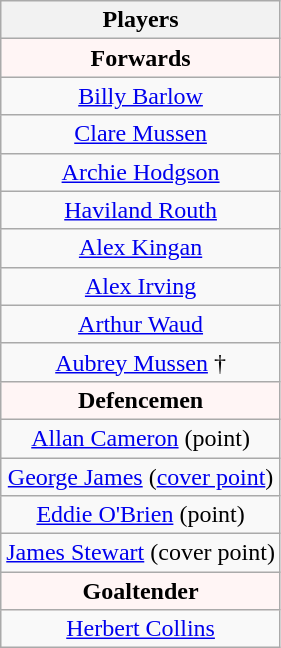<table class="wikitable" style="text-align:center;">
<tr>
<th>Players</th>
</tr>
<tr style="font-weight:bold; background-color:#FFF5F5;">
<td colspan="1" align="center"><strong>Forwards</strong></td>
</tr>
<tr>
<td><a href='#'>Billy Barlow</a></td>
</tr>
<tr>
<td><a href='#'>Clare Mussen</a></td>
</tr>
<tr>
<td><a href='#'>Archie Hodgson</a></td>
</tr>
<tr>
<td><a href='#'>Haviland Routh</a></td>
</tr>
<tr>
<td><a href='#'>Alex Kingan</a></td>
</tr>
<tr>
<td><a href='#'>Alex Irving</a></td>
</tr>
<tr>
<td><a href='#'>Arthur Waud</a></td>
</tr>
<tr>
<td><a href='#'>Aubrey Mussen</a> †</td>
</tr>
<tr style="font-weight:bold; background-color:#FFF5F5;">
<td colspan="1" align="center"><strong>Defencemen</strong></td>
</tr>
<tr>
<td><a href='#'>Allan Cameron</a> (point)</td>
</tr>
<tr>
<td><a href='#'>George James</a> (<a href='#'>cover point</a>)</td>
</tr>
<tr>
<td><a href='#'>Eddie O'Brien</a> (point)</td>
</tr>
<tr>
<td><a href='#'>James Stewart</a> (cover point)</td>
</tr>
<tr style="font-weight:bold; background-color:#FFF5F5;">
<td colspan="1" align="center"><strong>Goaltender</strong></td>
</tr>
<tr>
<td><a href='#'>Herbert Collins</a></td>
</tr>
</table>
